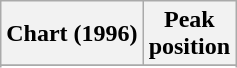<table class="wikitable sortable">
<tr>
<th align="left">Chart (1996)</th>
<th align="center">Peak<br>position</th>
</tr>
<tr>
</tr>
<tr>
</tr>
<tr>
</tr>
</table>
